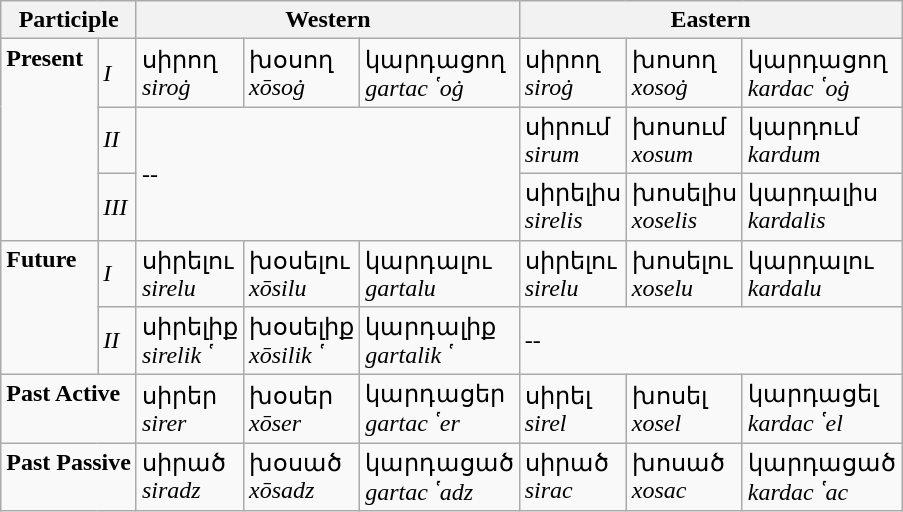<table class="wikitable">
<tr>
<th colspan=2>Participle</th>
<th colspan=3>Western</th>
<th colspan=3>Eastern</th>
</tr>
<tr>
<td valign=top rowspan=3><strong>Present</strong></td>
<td><em>I</em></td>
<td>սիրող<br><em>siroġ</em></td>
<td>խօսող<br><em>xōsoġ</em></td>
<td>կարդացող<br><em>gartac῾oġ</em></td>
<td>սիրող<br><em>siroġ</em></td>
<td>խոսող<br><em>xosoġ</em></td>
<td>կարդացող<br><em>kardac῾oġ</em></td>
</tr>
<tr>
<td><em>II</em></td>
<td colspan="3" rowspan="2">--</td>
<td>սիրում<br><em>sirum</em></td>
<td>խոսում<br><em>xosum</em></td>
<td>կարդում<br><em>kardum</em></td>
</tr>
<tr>
<td><em>III</em></td>
<td>սիրելիս<br><em>sirelis</em></td>
<td>խոսելիս<br><em>xoselis</em></td>
<td>կարդալիս<br><em>kardalis</em></td>
</tr>
<tr>
<td valign=top rowspan=2><strong>Future</strong></td>
<td><em>I</em></td>
<td>սիրելու<br><em>sirelu</em></td>
<td>խօսելու<br><em>xōsilu</em></td>
<td>կարդալու<br><em>gartalu</em></td>
<td>սիրելու<br><em>sirelu</em></td>
<td>խոսելու<br><em>xoselu</em></td>
<td>կարդալու<br><em>kardalu</em></td>
</tr>
<tr>
<td><em>II</em></td>
<td>սիրելիք<br><em>sirelik῾</em></td>
<td>խօսելիք<br><em>xōsilik῾</em></td>
<td>կարդալիք<br><em>gartalik῾</em></td>
<td colspan="3">--</td>
</tr>
<tr>
<td valign=top colspan=2><strong>Past Active</strong></td>
<td>սիրեր<br><em>sirer</em></td>
<td>խօսեր<br><em>xōser</em></td>
<td>կարդացեր<br><em>gartac῾er</em></td>
<td>սիրել<br><em>sirel</em></td>
<td>խոսել<br><em>xosel</em></td>
<td>կարդացել<br><em>kardac῾el</em></td>
</tr>
<tr>
<td valign=top colspan=2><strong>Past Passive</strong></td>
<td>սիրած<br><em>siradz</em></td>
<td>խօսած<br><em>xōsadz</em></td>
<td>կարդացած<br><em>gartac῾adz</em></td>
<td>սիրած<br><em>sirac</em></td>
<td>խոսած<br><em>xosac</em></td>
<td>կարդացած<br><em>kardac῾ac</em></td>
</tr>
</table>
